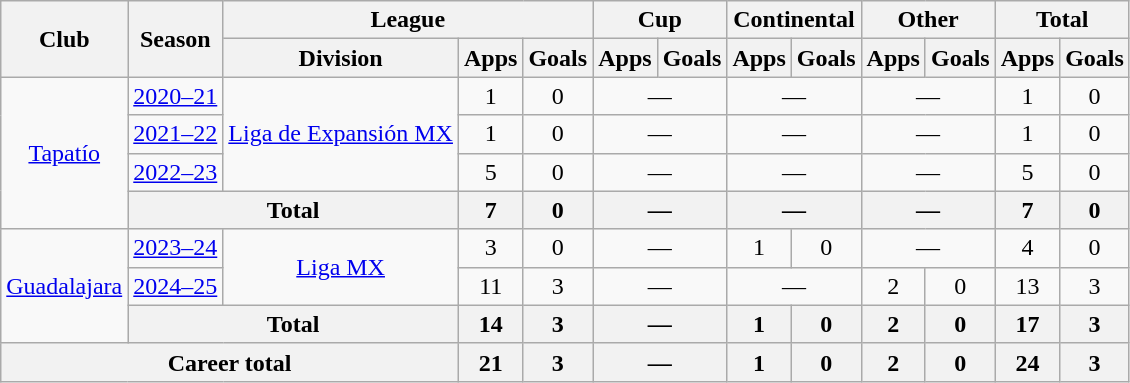<table class="wikitable" style="text-align:center">
<tr>
<th rowspan="2">Club</th>
<th rowspan="2">Season</th>
<th colspan="3">League</th>
<th colspan="2">Cup</th>
<th colspan="2">Continental</th>
<th colspan="2">Other</th>
<th colspan="2">Total</th>
</tr>
<tr>
<th>Division</th>
<th>Apps</th>
<th>Goals</th>
<th>Apps</th>
<th>Goals</th>
<th>Apps</th>
<th>Goals</th>
<th>Apps</th>
<th>Goals</th>
<th>Apps</th>
<th>Goals</th>
</tr>
<tr>
<td rowspan="4"><a href='#'>Tapatío</a></td>
<td><a href='#'>2020–21</a></td>
<td rowspan="3"><a href='#'>Liga de Expansión MX</a></td>
<td>1</td>
<td>0</td>
<td colspan="2">—</td>
<td colspan="2">—</td>
<td colspan="2">—</td>
<td>1</td>
<td>0</td>
</tr>
<tr>
<td><a href='#'>2021–22</a></td>
<td>1</td>
<td>0</td>
<td colspan="2">—</td>
<td colspan="2">—</td>
<td colspan="2">—</td>
<td>1</td>
<td>0</td>
</tr>
<tr>
<td><a href='#'>2022–23</a></td>
<td>5</td>
<td>0</td>
<td colspan="2">—</td>
<td colspan="2">—</td>
<td colspan="2">—</td>
<td>5</td>
<td>0</td>
</tr>
<tr>
<th colspan="2">Total</th>
<th>7</th>
<th>0</th>
<th colspan="2">—</th>
<th colspan="2">—</th>
<th colspan="2">—</th>
<th>7</th>
<th>0</th>
</tr>
<tr>
<td rowspan="3"><a href='#'>Guadalajara</a></td>
<td><a href='#'>2023–24</a></td>
<td rowspan="2"><a href='#'>Liga MX</a></td>
<td>3</td>
<td>0</td>
<td colspan="2">—</td>
<td>1</td>
<td>0</td>
<td colspan="2">—</td>
<td>4</td>
<td>0</td>
</tr>
<tr>
<td><a href='#'>2024–25</a></td>
<td>11</td>
<td>3</td>
<td colspan="2">—</td>
<td colspan="2">—</td>
<td>2</td>
<td>0</td>
<td>13</td>
<td>3</td>
</tr>
<tr>
<th colspan="2">Total</th>
<th>14</th>
<th>3</th>
<th colspan="2">—</th>
<th>1</th>
<th>0</th>
<th>2</th>
<th>0</th>
<th>17</th>
<th>3</th>
</tr>
<tr>
<th colspan="3">Career total</th>
<th>21</th>
<th>3</th>
<th colspan="2">—</th>
<th>1</th>
<th>0</th>
<th>2</th>
<th>0</th>
<th>24</th>
<th>3</th>
</tr>
</table>
